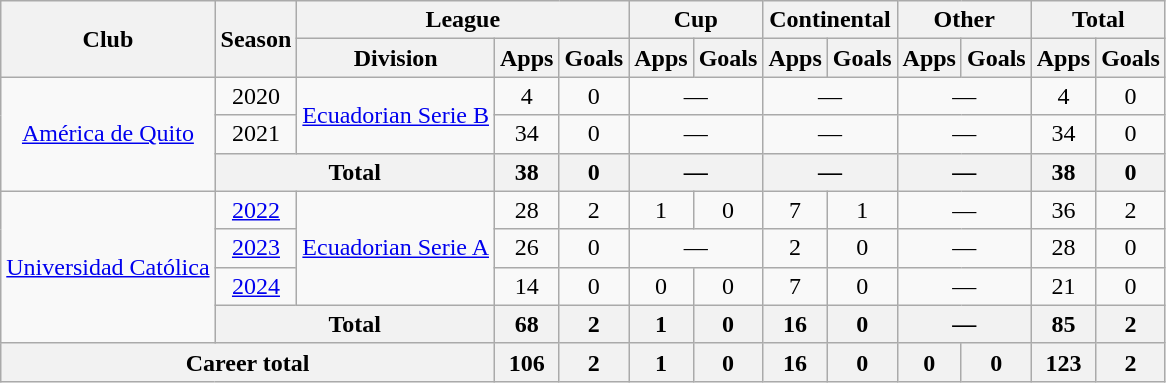<table class="wikitable" style="text-align: center;">
<tr>
<th rowspan="2">Club</th>
<th rowspan="2">Season</th>
<th colspan="3">League</th>
<th colspan="2">Cup</th>
<th colspan="2">Continental</th>
<th colspan="2">Other</th>
<th colspan="2">Total</th>
</tr>
<tr>
<th>Division</th>
<th>Apps</th>
<th>Goals</th>
<th>Apps</th>
<th>Goals</th>
<th>Apps</th>
<th>Goals</th>
<th>Apps</th>
<th>Goals</th>
<th>Apps</th>
<th>Goals</th>
</tr>
<tr>
<td rowspan="3"><a href='#'>América de Quito</a></td>
<td>2020</td>
<td rowspan="2"><a href='#'>Ecuadorian Serie B</a></td>
<td>4</td>
<td>0</td>
<td colspan="2">—</td>
<td colspan="2">—</td>
<td colspan="2">—</td>
<td>4</td>
<td>0</td>
</tr>
<tr>
<td>2021</td>
<td>34</td>
<td>0</td>
<td colspan="2">—</td>
<td colspan="2">—</td>
<td colspan="2">—</td>
<td>34</td>
<td>0</td>
</tr>
<tr>
<th colspan="2">Total</th>
<th>38</th>
<th>0</th>
<th colspan="2">—</th>
<th colspan="2">—</th>
<th colspan="2">—</th>
<th>38</th>
<th>0</th>
</tr>
<tr>
<td rowspan="4"><a href='#'>Universidad Católica</a></td>
<td><a href='#'>2022</a></td>
<td rowspan="3"><a href='#'>Ecuadorian Serie A</a></td>
<td>28</td>
<td>2</td>
<td>1</td>
<td>0</td>
<td>7</td>
<td>1</td>
<td colspan="2">—</td>
<td>36</td>
<td>2</td>
</tr>
<tr>
<td><a href='#'>2023</a></td>
<td>26</td>
<td>0</td>
<td colspan="2">—</td>
<td>2</td>
<td>0</td>
<td colspan="2">—</td>
<td>28</td>
<td>0</td>
</tr>
<tr>
<td><a href='#'>2024</a></td>
<td>14</td>
<td>0</td>
<td>0</td>
<td>0</td>
<td>7</td>
<td>0</td>
<td colspan="2">—</td>
<td>21</td>
<td>0</td>
</tr>
<tr>
<th colspan="2">Total</th>
<th>68</th>
<th>2</th>
<th>1</th>
<th>0</th>
<th>16</th>
<th>0</th>
<th colspan="2">—</th>
<th>85</th>
<th>2</th>
</tr>
<tr>
<th colspan="3">Career total</th>
<th>106</th>
<th>2</th>
<th>1</th>
<th>0</th>
<th>16</th>
<th>0</th>
<th>0</th>
<th>0</th>
<th>123</th>
<th>2</th>
</tr>
</table>
